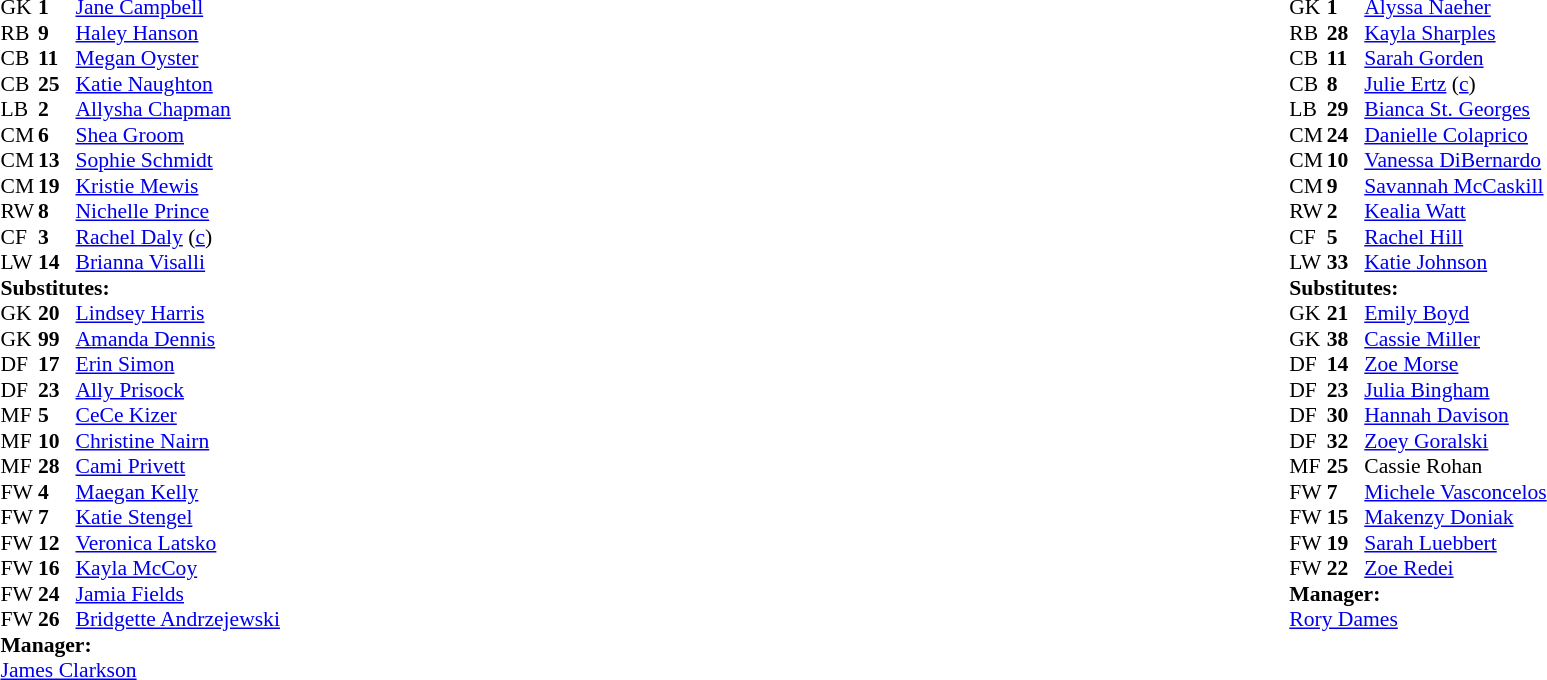<table width="100%">
<tr>
<td valign="top" width="40%"><br><table style="font-size:90%" cellspacing="0" cellpadding="0">
<tr>
<th width=25></th>
<th width=25></th>
</tr>
<tr>
<td>GK</td>
<td><strong>1</strong></td>
<td> <a href='#'>Jane Campbell</a></td>
</tr>
<tr>
<td>RB</td>
<td><strong>9</strong></td>
<td> <a href='#'>Haley Hanson</a></td>
<td></td>
</tr>
<tr>
<td>CB</td>
<td><strong>11</strong></td>
<td> <a href='#'>Megan Oyster</a></td>
</tr>
<tr>
<td>CB</td>
<td><strong>25</strong></td>
<td> <a href='#'>Katie Naughton</a></td>
</tr>
<tr>
<td>LB</td>
<td><strong>2</strong></td>
<td> <a href='#'>Allysha Chapman</a></td>
</tr>
<tr>
<td>CM</td>
<td><strong>6</strong></td>
<td> <a href='#'>Shea Groom</a></td>
</tr>
<tr>
<td>CM</td>
<td><strong>13</strong></td>
<td> <a href='#'>Sophie Schmidt</a></td>
</tr>
<tr>
<td>CM</td>
<td><strong>19</strong></td>
<td> <a href='#'>Kristie Mewis</a></td>
<td></td>
<td></td>
</tr>
<tr>
<td>RW</td>
<td><strong>8</strong></td>
<td> <a href='#'>Nichelle Prince</a></td>
<td></td>
<td></td>
</tr>
<tr>
<td>CF</td>
<td><strong>3</strong></td>
<td> <a href='#'>Rachel Daly</a> (<a href='#'>c</a>)</td>
</tr>
<tr>
<td>LW</td>
<td><strong>14</strong></td>
<td> <a href='#'>Brianna Visalli</a></td>
<td></td>
<td></td>
</tr>
<tr>
<td colspan=3><strong>Substitutes:</strong></td>
</tr>
<tr>
<td>GK</td>
<td><strong>20</strong></td>
<td> <a href='#'>Lindsey Harris</a></td>
</tr>
<tr>
<td>GK</td>
<td><strong>99</strong></td>
<td> <a href='#'>Amanda Dennis</a></td>
</tr>
<tr>
<td>DF</td>
<td><strong>17</strong></td>
<td> <a href='#'>Erin Simon</a></td>
<td></td>
<td></td>
</tr>
<tr>
<td>DF</td>
<td><strong>23</strong></td>
<td> <a href='#'>Ally Prisock</a></td>
</tr>
<tr>
<td>MF</td>
<td><strong>5</strong></td>
<td> <a href='#'>CeCe Kizer</a></td>
<td></td>
<td></td>
</tr>
<tr>
<td>MF</td>
<td><strong>10</strong></td>
<td> <a href='#'>Christine Nairn</a></td>
</tr>
<tr>
<td>MF</td>
<td><strong>28</strong></td>
<td> <a href='#'>Cami Privett</a></td>
</tr>
<tr>
<td>FW</td>
<td><strong>4</strong></td>
<td> <a href='#'>Maegan Kelly</a></td>
</tr>
<tr>
<td>FW</td>
<td><strong>7</strong></td>
<td> <a href='#'>Katie Stengel</a></td>
</tr>
<tr>
<td>FW</td>
<td><strong>12</strong></td>
<td> <a href='#'>Veronica Latsko</a></td>
<td></td>
<td></td>
</tr>
<tr>
<td>FW</td>
<td><strong>16</strong></td>
<td> <a href='#'>Kayla McCoy</a></td>
</tr>
<tr>
<td>FW</td>
<td><strong>24</strong></td>
<td> <a href='#'>Jamia Fields</a></td>
</tr>
<tr>
<td>FW</td>
<td><strong>26</strong></td>
<td> <a href='#'>Bridgette Andrzejewski</a></td>
</tr>
<tr>
<td colspan=3><strong>Manager:</strong></td>
</tr>
<tr>
<td colspan=3> <a href='#'>James Clarkson</a></td>
</tr>
</table>
</td>
<td valign="top"></td>
<td valign="top" width="50%"><br><table style="font-size:90%; margin:auto" cellspacing="0" cellpadding="0">
<tr>
<th width=25></th>
<th width=25></th>
</tr>
<tr>
<td>GK</td>
<td><strong>1</strong></td>
<td> <a href='#'>Alyssa Naeher</a></td>
</tr>
<tr>
<td>RB</td>
<td><strong>28</strong></td>
<td> <a href='#'>Kayla Sharples</a></td>
<td></td>
<td></td>
</tr>
<tr>
<td>CB</td>
<td><strong>11</strong></td>
<td> <a href='#'>Sarah Gorden</a></td>
</tr>
<tr>
<td>CB</td>
<td><strong>8</strong></td>
<td> <a href='#'>Julie Ertz</a> (<a href='#'>c</a>)</td>
</tr>
<tr>
<td>LB</td>
<td><strong>29</strong></td>
<td> <a href='#'>Bianca St. Georges</a></td>
<td></td>
<td></td>
</tr>
<tr>
<td>CM</td>
<td><strong>24</strong></td>
<td> <a href='#'>Danielle Colaprico</a></td>
</tr>
<tr>
<td>CM</td>
<td><strong>10</strong></td>
<td> <a href='#'>Vanessa DiBernardo</a></td>
</tr>
<tr>
<td>CM</td>
<td><strong>9</strong></td>
<td> <a href='#'>Savannah McCaskill</a></td>
<td></td>
<td></td>
</tr>
<tr>
<td>RW</td>
<td><strong>2</strong></td>
<td> <a href='#'>Kealia Watt</a></td>
</tr>
<tr>
<td>CF</td>
<td><strong>5</strong></td>
<td> <a href='#'>Rachel Hill</a></td>
</tr>
<tr>
<td>LW</td>
<td><strong>33</strong></td>
<td> <a href='#'>Katie Johnson</a></td>
<td></td>
<td></td>
</tr>
<tr>
<td colspan=3><strong>Substitutes:</strong></td>
</tr>
<tr>
<td>GK</td>
<td><strong>21</strong></td>
<td> <a href='#'>Emily Boyd</a></td>
</tr>
<tr>
<td>GK</td>
<td><strong>38</strong></td>
<td> <a href='#'>Cassie Miller</a></td>
</tr>
<tr>
<td>DF</td>
<td><strong>14</strong></td>
<td> <a href='#'>Zoe Morse</a></td>
<td></td>
<td></td>
</tr>
<tr>
<td>DF</td>
<td><strong>23</strong></td>
<td> <a href='#'>Julia Bingham</a></td>
<td></td>
<td></td>
</tr>
<tr>
<td>DF</td>
<td><strong>30</strong></td>
<td> <a href='#'>Hannah Davison</a></td>
</tr>
<tr>
<td>DF</td>
<td><strong>32</strong></td>
<td> <a href='#'>Zoey Goralski</a></td>
<td></td>
<td></td>
</tr>
<tr>
<td>MF</td>
<td><strong>25</strong></td>
<td> Cassie Rohan</td>
</tr>
<tr>
<td>FW</td>
<td><strong>7</strong></td>
<td> <a href='#'>Michele Vasconcelos</a></td>
</tr>
<tr>
<td>FW</td>
<td><strong>15</strong></td>
<td> <a href='#'>Makenzy Doniak</a></td>
<td></td>
<td></td>
</tr>
<tr>
<td>FW</td>
<td><strong>19</strong></td>
<td> <a href='#'>Sarah Luebbert</a></td>
</tr>
<tr>
<td>FW</td>
<td><strong>22</strong></td>
<td> <a href='#'>Zoe Redei</a></td>
</tr>
<tr>
<td colspan=3><strong>Manager:</strong></td>
</tr>
<tr>
<td colspan=3> <a href='#'>Rory Dames</a></td>
</tr>
</table>
</td>
</tr>
</table>
